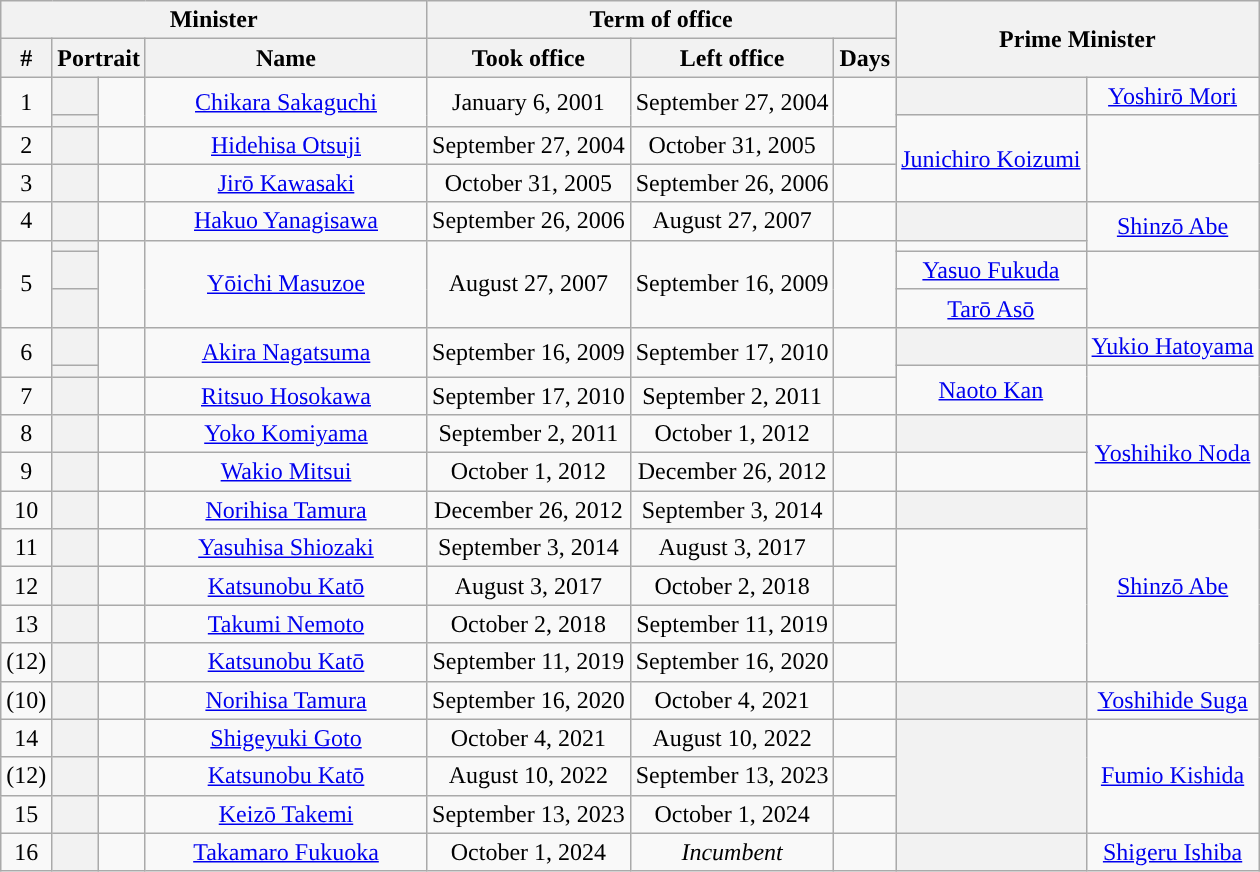<table class="wikitable"  style="text-align:center">
<tr>
<th colspan=4>Minister</th>
<th colspan=3>Term of office</th>
<th style="width:180px;" rowspan=2 colspan=2>Prime Minister</th>
</tr>
<tr>
<th>#</th>
<th colspan=2>Portrait</th>
<th width=180px>Name</th>
<th>Took office</th>
<th>Left office</th>
<th>Days</th>
</tr>
<tr>
<td rowspan=2>1</td>
<th style="background-color: "></th>
<td rowspan=2></td>
<td rowspan=2><a href='#'>Chikara Sakaguchi</a></td>
<td rowspan=2>January 6, 2001</td>
<td rowspan=2>September 27, 2004</td>
<td rowspan=2></td>
<th style="background-color: "></th>
<td><a href='#'>Yoshirō Mori</a></td>
</tr>
<tr>
<th style="background-color: "></th>
<td rowspan=3><a href='#'>Junichiro Koizumi</a></td>
</tr>
<tr>
<td>2</td>
<th style="background-color: "></th>
<td></td>
<td><a href='#'>Hidehisa Otsuji</a></td>
<td>September 27, 2004</td>
<td>October 31, 2005</td>
<td></td>
</tr>
<tr>
<td>3</td>
<th style="background-color: "></th>
<td></td>
<td><a href='#'>Jirō Kawasaki</a></td>
<td>October 31, 2005</td>
<td>September 26, 2006</td>
<td></td>
</tr>
<tr>
<td>4</td>
<th style="background-color: "></th>
<td></td>
<td><a href='#'>Hakuo Yanagisawa</a></td>
<td>September 26, 2006</td>
<td>August 27, 2007</td>
<td></td>
<th style="background-color: "></th>
<td rowspan=2><a href='#'>Shinzō Abe</a></td>
</tr>
<tr>
<td rowspan=3>5</td>
<th style="background-color: "></th>
<td rowspan=3></td>
<td rowspan=3><a href='#'>Yōichi Masuzoe</a></td>
<td rowspan=3>August 27, 2007</td>
<td rowspan=3>September 16, 2009</td>
<td rowspan=3></td>
</tr>
<tr>
<th style="background-color: "></th>
<td><a href='#'>Yasuo Fukuda</a></td>
</tr>
<tr>
<th style="background-color: "></th>
<td><a href='#'>Tarō Asō</a></td>
</tr>
<tr>
<td rowspan=2>6</td>
<th style="background-color: "></th>
<td rowspan=2></td>
<td rowspan=2><a href='#'>Akira Nagatsuma</a></td>
<td rowspan=2>September 16, 2009</td>
<td rowspan=2>September 17, 2010</td>
<td rowspan=2></td>
<th style="background-color: "></th>
<td><a href='#'>Yukio Hatoyama</a></td>
</tr>
<tr>
<th style="background-color: "></th>
<td rowspan=2><a href='#'>Naoto Kan</a></td>
</tr>
<tr>
<td>7</td>
<th style="background-color: "></th>
<td></td>
<td><a href='#'>Ritsuo Hosokawa</a></td>
<td>September 17, 2010</td>
<td>September 2, 2011</td>
<td></td>
</tr>
<tr>
<td>8</td>
<th style="background-color: "></th>
<td></td>
<td><a href='#'>Yoko Komiyama</a></td>
<td>September 2, 2011</td>
<td>October 1, 2012</td>
<td></td>
<th style="background-color: "></th>
<td rowspan=2><a href='#'>Yoshihiko Noda</a></td>
</tr>
<tr>
<td>9</td>
<th style="background-color: "></th>
<td></td>
<td><a href='#'>Wakio Mitsui</a></td>
<td>October 1, 2012</td>
<td>December 26, 2012</td>
<td></td>
</tr>
<tr>
<td>10</td>
<th style="background-color: "></th>
<td></td>
<td><a href='#'>Norihisa Tamura</a></td>
<td>December 26, 2012</td>
<td>September 3, 2014</td>
<td></td>
<th style="background-color: "></th>
<td rowspan=5><a href='#'>Shinzō Abe</a></td>
</tr>
<tr>
<td>11</td>
<th style="background-color: "></th>
<td></td>
<td><a href='#'>Yasuhisa Shiozaki</a></td>
<td>September 3, 2014</td>
<td>August 3, 2017</td>
<td></td>
</tr>
<tr>
<td>12</td>
<th style="background-color: "></th>
<td></td>
<td><a href='#'>Katsunobu Katō</a></td>
<td>August 3, 2017</td>
<td>October 2, 2018</td>
<td></td>
</tr>
<tr>
<td>13</td>
<th style="background-color: "></th>
<td></td>
<td><a href='#'>Takumi Nemoto</a></td>
<td>October 2, 2018</td>
<td>September 11, 2019</td>
<td></td>
</tr>
<tr>
<td>(12)</td>
<th style="background-color: "></th>
<td></td>
<td><a href='#'>Katsunobu Katō</a></td>
<td>September 11, 2019</td>
<td>September 16, 2020</td>
<td></td>
</tr>
<tr>
<td>(10)</td>
<th style="background-color: "></th>
<td></td>
<td><a href='#'>Norihisa Tamura</a></td>
<td>September 16, 2020</td>
<td>October 4, 2021</td>
<td></td>
<th style="background-color: "></th>
<td><a href='#'>Yoshihide Suga</a></td>
</tr>
<tr>
<td>14</td>
<th style="background-color: "></th>
<td></td>
<td><a href='#'>Shigeyuki Goto</a></td>
<td>October 4, 2021</td>
<td>August 10, 2022</td>
<td></td>
<th rowspan=3 style="background-color: "></th>
<td rowspan="3"><a href='#'>Fumio Kishida</a></td>
</tr>
<tr>
<td>(12)</td>
<th style="background-color: "></th>
<td></td>
<td><a href='#'>Katsunobu Katō</a></td>
<td>August 10, 2022</td>
<td>September 13, 2023</td>
<td></td>
</tr>
<tr>
<td>15</td>
<th style="background-color: "></th>
<td></td>
<td><a href='#'>Keizō Takemi</a></td>
<td>September 13, 2023</td>
<td>October 1, 2024</td>
<td></td>
</tr>
<tr>
<td>16</td>
<th style="background-color: "></th>
<td></td>
<td><a href='#'>Takamaro Fukuoka</a></td>
<td>October 1, 2024</td>
<td><em>Incumbent</em></td>
<td></td>
<th style="background-color: "></th>
<td><a href='#'>Shigeru Ishiba</a></td>
</tr>
</table>
